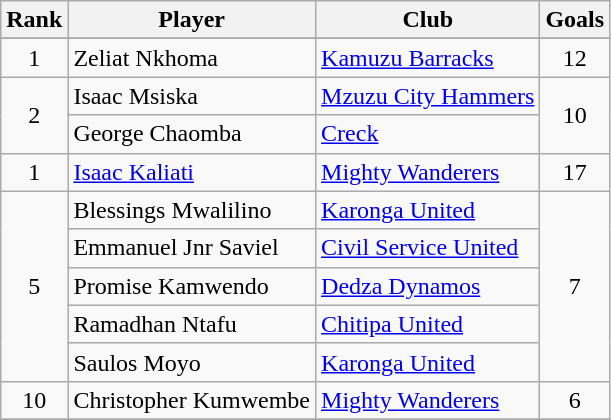<table class="wikitable" style="text-align:center">
<tr>
<th>Rank</th>
<th>Player</th>
<th>Club</th>
<th>Goals</th>
</tr>
<tr>
</tr>
<tr>
<td>1</td>
<td align="left"> Zeliat Nkhoma</td>
<td align="left"><a href='#'>Kamuzu Barracks</a></td>
<td>12</td>
</tr>
<tr>
<td rowspan="2">2</td>
<td align="left"> Isaac Msiska</td>
<td align="left"><a href='#'>Mzuzu City Hammers</a></td>
<td rowspan="2">10</td>
</tr>
<tr>
<td align="left"> George Chaomba</td>
<td align="left"><a href='#'>Creck</a></td>
</tr>
<tr>
<td>1</td>
<td align="left"> <a href='#'>Isaac Kaliati</a></td>
<td align="left"><a href='#'>Mighty Wanderers</a></td>
<td>17</td>
</tr>
<tr>
<td rowspan="5">5</td>
<td align="left"> Blessings Mwalilino</td>
<td align="left"><a href='#'>Karonga United</a></td>
<td rowspan="5">7</td>
</tr>
<tr>
<td align="left"> Emmanuel Jnr Saviel</td>
<td align="left"><a href='#'>Civil Service United</a></td>
</tr>
<tr>
<td align="left"> Promise Kamwendo</td>
<td align="left"><a href='#'>Dedza Dynamos</a></td>
</tr>
<tr>
<td align="left"> Ramadhan Ntafu</td>
<td align="left"><a href='#'>Chitipa United</a></td>
</tr>
<tr>
<td align="left"> Saulos Moyo</td>
<td align="left"><a href='#'>Karonga United</a></td>
</tr>
<tr>
<td>10</td>
<td align="left"> Christopher Kumwembe</td>
<td align="left"><a href='#'>Mighty Wanderers</a></td>
<td>6</td>
</tr>
<tr>
</tr>
</table>
